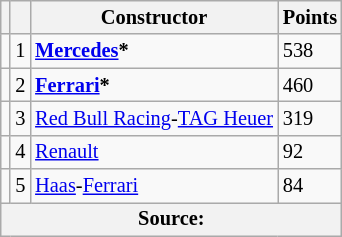<table class="wikitable" style="font-size: 85%;">
<tr>
<th></th>
<th></th>
<th>Constructor</th>
<th>Points</th>
</tr>
<tr>
<td align="left"></td>
<td align="center">1</td>
<td> <strong><a href='#'>Mercedes</a>*</strong></td>
<td>538</td>
</tr>
<tr>
<td align="left"></td>
<td align="center">2</td>
<td> <strong><a href='#'>Ferrari</a>*</strong></td>
<td>460</td>
</tr>
<tr>
<td align="left"></td>
<td align="center">3</td>
<td> <a href='#'>Red Bull Racing</a>-<a href='#'>TAG Heuer</a></td>
<td>319</td>
</tr>
<tr>
<td align="left"></td>
<td align="center">4</td>
<td> <a href='#'>Renault</a></td>
<td>92</td>
</tr>
<tr>
<td align="left"></td>
<td align="center">5</td>
<td> <a href='#'>Haas</a>-<a href='#'>Ferrari</a></td>
<td>84</td>
</tr>
<tr>
<th colspan=4>Source:</th>
</tr>
</table>
